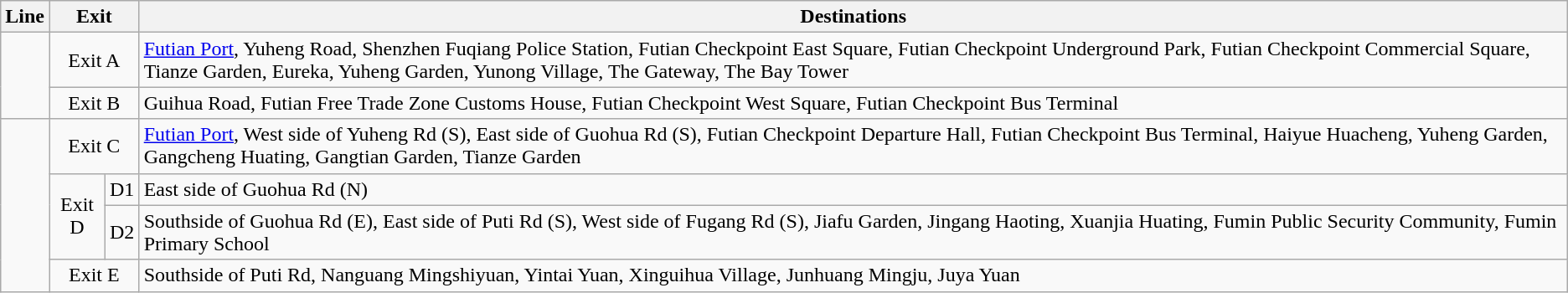<table class="wikitable">
<tr>
<th>Line</th>
<th colspan="2" style="width:70px">Exit</th>
<th>Destinations</th>
</tr>
<tr>
<td rowspan="2"></td>
<td colspan="2" align="center">Exit A</td>
<td><a href='#'>Futian Port</a>, Yuheng Road, Shenzhen Fuqiang Police Station, Futian Checkpoint East Square, Futian Checkpoint Underground Park, Futian Checkpoint Commercial Square, Tianze Garden, Eureka, Yuheng Garden, Yunong Village, The Gateway, The Bay Tower</td>
</tr>
<tr>
<td align="center" colspan="2">Exit B</td>
<td>Guihua Road, Futian Free Trade Zone Customs House, Futian Checkpoint West Square, Futian Checkpoint Bus Terminal</td>
</tr>
<tr>
<td rowspan="4"></td>
<td colspan="2" align="center">Exit C</td>
<td><a href='#'>Futian Port</a>, West side of Yuheng Rd (S), East side of Guohua Rd (S), Futian Checkpoint Departure Hall, Futian Checkpoint Bus Terminal, Haiyue Huacheng, Yuheng Garden, Gangcheng Huating, Gangtian Garden, Tianze Garden</td>
</tr>
<tr>
<td align="center" rowspan="2">Exit D</td>
<td>D1</td>
<td>East side of Guohua Rd (N)</td>
</tr>
<tr>
<td>D2</td>
<td>Southside of Guohua Rd (E), East side of Puti Rd (S), West side of Fugang Rd (S), Jiafu Garden, Jingang Haoting, Xuanjia Huating, Fumin Public Security Community, Fumin Primary School</td>
</tr>
<tr>
<td align="center" colspan="2">Exit E</td>
<td>Southside of Puti Rd, Nanguang Mingshiyuan, Yintai Yuan, Xinguihua Village, Junhuang Mingju, Juya Yuan</td>
</tr>
</table>
